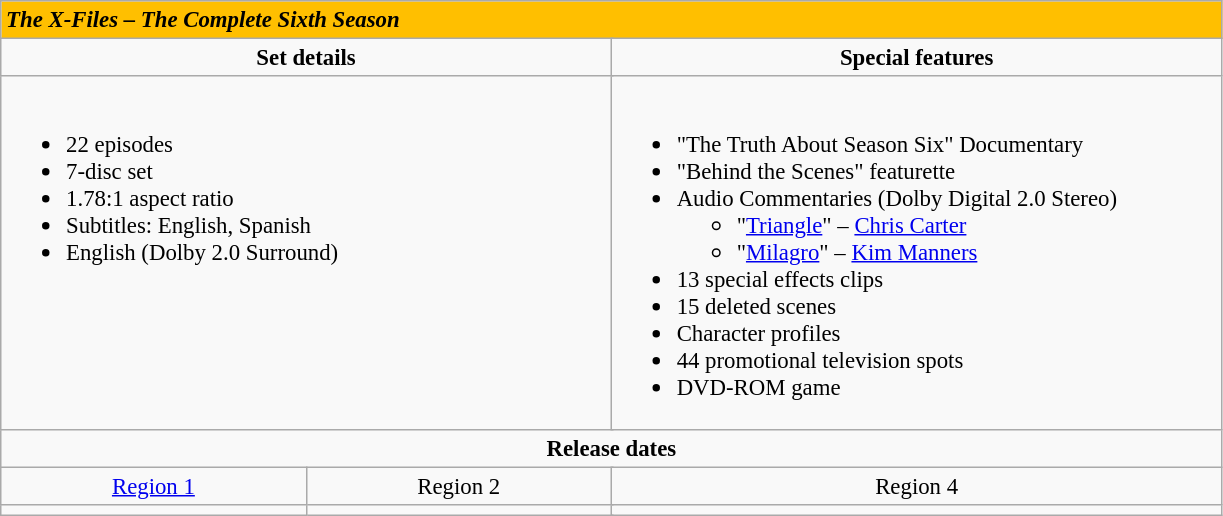<table class="wikitable" style="font-size: 95%;">
<tr style="background:#FFBF00">
<td colspan="8"><strong><em>The X-Files – The Complete Sixth Season</em></strong></td>
</tr>
<tr valign="top">
<td align="center" width="400" colspan="4"><strong>Set details</strong></td>
<td width="400" align="center" colspan="4"><strong>Special features</strong></td>
</tr>
<tr valign="top">
<td colspan="4" align="left" width="400"><br><ul><li>22 episodes</li><li>7-disc set</li><li>1.78:1 aspect ratio</li><li>Subtitles: English, Spanish</li><li>English (Dolby 2.0 Surround)</li></ul></td>
<td colspan="4" align="left" width="400"><br><ul><li>"The Truth About Season Six" Documentary</li><li>"Behind the Scenes" featurette</li><li>Audio Commentaries (Dolby Digital 2.0 Stereo)<ul><li>"<a href='#'>Triangle</a>" – <a href='#'>Chris Carter</a></li><li>"<a href='#'>Milagro</a>" – <a href='#'>Kim Manners</a></li></ul></li><li>13 special effects clips</li><li>15 deleted scenes</li><li>Character profiles</li><li>44 promotional television spots</li><li>DVD-ROM game</li></ul></td>
</tr>
<tr>
<td colspan="8" align="center"><strong>Release dates</strong></td>
</tr>
<tr>
<td align="center" rowspan="1" colspan="2" align="center"><a href='#'>Region 1</a></td>
<td align="center" rowspan="1" colspan="2" align="center">Region 2</td>
<td align="center" rowspan="1" colspan="2" align="center">Region 4</td>
</tr>
<tr>
<td align="center" colspan="2" align="center"></td>
<td align="center" colspan="2" align="center"></td>
<td align="center" colspan="2" align="center"></td>
</tr>
</table>
